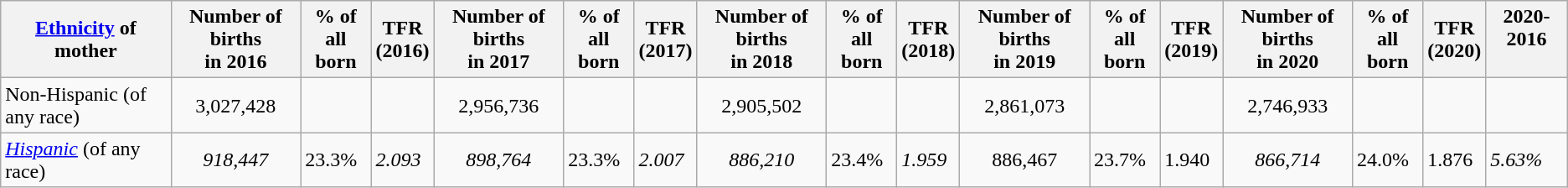<table class="wikitable">
<tr>
<th><a href='#'>Ethnicity</a> of mother</th>
<th>Number of births<br>in 2016</th>
<th>% of all<br>born</th>
<th>TFR<br>(2016)</th>
<th>Number of births<br>in 2017</th>
<th>% of all<br>born</th>
<th>TFR<br>(2017)</th>
<th>Number of births<br>in 2018</th>
<th>% of all<br>born</th>
<th>TFR<br>(2018)</th>
<th>Number of births<br>in 2019</th>
<th>% of all<br>born</th>
<th>TFR<br>(2019)</th>
<th>Number of births<br>in 2020</th>
<th>% of all<br>born</th>
<th>TFR<br>(2020)</th>
<th>2020-2016<br><br></th>
</tr>
<tr>
<td>Non-Hispanic (of any race)</td>
<td style="text-align:center;">3,027,428</td>
<td></td>
<td></td>
<td style="text-align:center;">2,956,736</td>
<td></td>
<td></td>
<td style="text-align:center;">2,905,502</td>
<td></td>
<td></td>
<td style="text-align:center;">2,861,073</td>
<td></td>
<td></td>
<td style="text-align:center;">2,746,933</td>
<td></td>
<td></td>
<td></td>
</tr>
<tr>
<td><em><a href='#'>Hispanic</a></em> (of any race)</td>
<td style="text-align:center;"><em>918,447</em></td>
<td>23.3%</td>
<td><em>2.093</em></td>
<td style="text-align:center;"><em>898,764</em></td>
<td>23.3%</td>
<td><em>2.007</em></td>
<td style="text-align:center;"><em>886,210</em></td>
<td>23.4%</td>
<td><em>1.959</em></td>
<td style="text-align:center;">886,467</td>
<td>23.7%</td>
<td>1.940</td>
<td style="text-align:center;"><em>866,714</em></td>
<td>24.0%</td>
<td>1.876</td>
<td><em>5.63%</em></td>
</tr>
</table>
